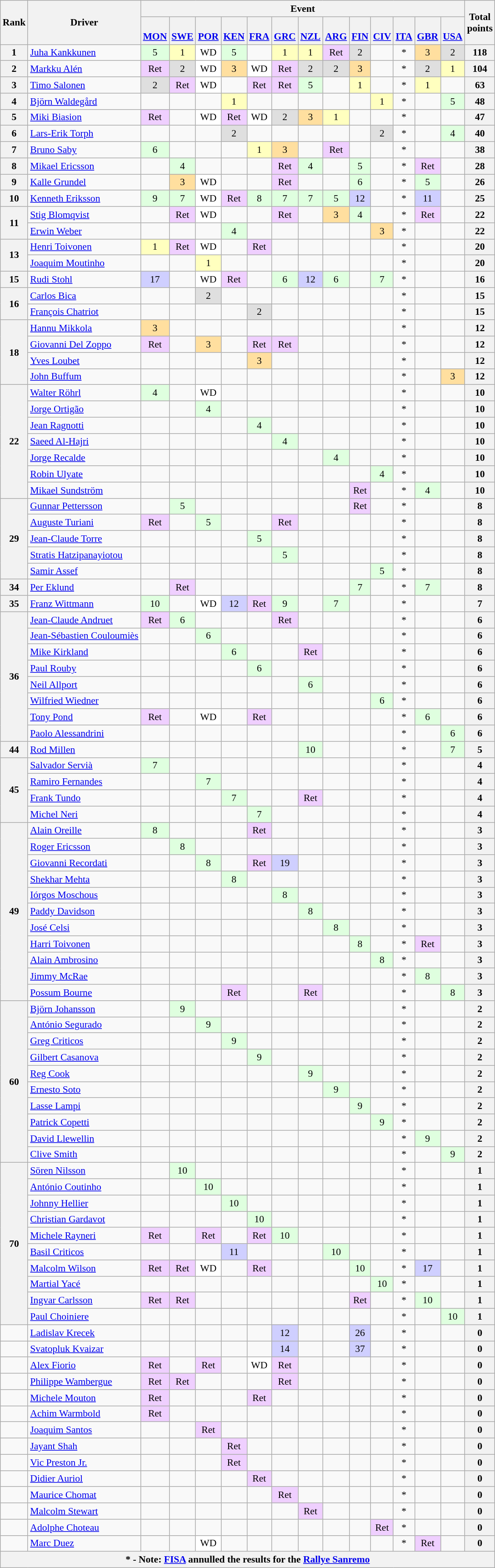<table class="wikitable" style="text-align:center;font-size:90%;">
<tr>
<th rowspan=2>Rank</th>
<th rowspan=2>Driver</th>
<th colspan=13>Event</th>
<th rowspan=2>Total<br>points</th>
</tr>
<tr valign="bottom">
<th><br><a href='#'>MON</a></th>
<th><br><a href='#'>SWE</a></th>
<th><br><a href='#'>POR</a></th>
<th><br><a href='#'>KEN</a></th>
<th><br><a href='#'>FRA</a></th>
<th><br><a href='#'>GRC</a></th>
<th><br><a href='#'>NZL</a></th>
<th><br><a href='#'>ARG</a></th>
<th><br><a href='#'>FIN</a></th>
<th><br><a href='#'>CIV</a></th>
<th><br><a href='#'>ITA</a></th>
<th><br><a href='#'>GBR</a></th>
<th><br><a href='#'>USA</a></th>
</tr>
<tr>
<th>1</th>
<td align=left> <a href='#'>Juha Kankkunen</a></td>
<td style="background:#dfffdf;">5</td>
<td style="background:#ffffbf;">1</td>
<td style="background:#ffffff;">WD</td>
<td style="background:#dfffdf;">5</td>
<td></td>
<td style="background:#ffffbf;">1</td>
<td style="background:#ffffbf;">1</td>
<td style="background:#efcfff;">Ret</td>
<td style="background:#dfdfdf;">2</td>
<td></td>
<td>*</td>
<td style="background:#ffdf9f;">3</td>
<td style="background:#dfdfdf;">2</td>
<th>118</th>
</tr>
<tr>
<th>2</th>
<td align=left> <a href='#'>Markku Alén</a></td>
<td style="background:#efcfff;">Ret</td>
<td style="background:#dfdfdf;">2</td>
<td style="background:#ffffff;">WD</td>
<td style="background:#ffdf9f;">3</td>
<td style="background:#ffffff;">WD</td>
<td style="background:#efcfff;">Ret</td>
<td style="background:#dfdfdf;">2</td>
<td style="background:#dfdfdf;">2</td>
<td style="background:#ffdf9f;">3</td>
<td></td>
<td>*</td>
<td style="background:#dfdfdf;">2</td>
<td style="background:#ffffbf;">1</td>
<th>104</th>
</tr>
<tr>
<th>3</th>
<td align=left> <a href='#'>Timo Salonen</a></td>
<td style="background:#dfdfdf;">2</td>
<td style="background:#efcfff;">Ret</td>
<td style="background:#ffffff;">WD</td>
<td></td>
<td style="background:#efcfff;">Ret</td>
<td style="background:#efcfff;">Ret</td>
<td style="background:#dfffdf;">5</td>
<td></td>
<td style="background:#ffffbf;">1</td>
<td></td>
<td>*</td>
<td style="background:#ffffbf;">1</td>
<td></td>
<th>63</th>
</tr>
<tr>
<th>4</th>
<td align=left> <a href='#'>Björn Waldegård</a></td>
<td></td>
<td></td>
<td></td>
<td style="background:#ffffbf;">1</td>
<td></td>
<td></td>
<td></td>
<td></td>
<td></td>
<td style="background:#ffffbf;">1</td>
<td>*</td>
<td></td>
<td style="background:#dfffdf;">5</td>
<th>48</th>
</tr>
<tr>
<th>5</th>
<td align=left> <a href='#'>Miki Biasion</a></td>
<td style="background:#efcfff;">Ret</td>
<td></td>
<td style="background:#ffffff;">WD</td>
<td style="background:#efcfff;">Ret</td>
<td style="background:#ffffff;">WD</td>
<td style="background:#dfdfdf;">2</td>
<td style="background:#ffdf9f;">3</td>
<td style="background:#ffffbf;">1</td>
<td></td>
<td></td>
<td>*</td>
<td></td>
<td></td>
<th>47</th>
</tr>
<tr>
<th>6</th>
<td align=left> <a href='#'>Lars-Erik Torph</a></td>
<td></td>
<td></td>
<td></td>
<td style="background:#dfdfdf;">2</td>
<td></td>
<td></td>
<td></td>
<td></td>
<td></td>
<td style="background:#dfdfdf;">2</td>
<td>*</td>
<td></td>
<td style="background:#dfffdf;">4</td>
<th>40</th>
</tr>
<tr>
<th>7</th>
<td align=left> <a href='#'>Bruno Saby</a></td>
<td style="background:#dfffdf;">6</td>
<td></td>
<td></td>
<td></td>
<td style="background:#ffffbf;">1</td>
<td style="background:#ffdf9f;">3</td>
<td></td>
<td style="background:#efcfff;">Ret</td>
<td></td>
<td></td>
<td>*</td>
<td></td>
<td></td>
<th>38</th>
</tr>
<tr>
<th>8</th>
<td align=left> <a href='#'>Mikael Ericsson</a></td>
<td></td>
<td style="background:#dfffdf;">4</td>
<td></td>
<td></td>
<td></td>
<td style="background:#efcfff;">Ret</td>
<td style="background:#dfffdf;">4</td>
<td></td>
<td style="background:#dfffdf;">5</td>
<td></td>
<td>*</td>
<td style="background:#efcfff;">Ret</td>
<td></td>
<th>28</th>
</tr>
<tr>
<th>9</th>
<td align=left> <a href='#'>Kalle Grundel</a></td>
<td></td>
<td style="background:#ffdf9f;">3</td>
<td style="background:#ffffff;">WD</td>
<td></td>
<td></td>
<td style="background:#efcfff;">Ret</td>
<td></td>
<td></td>
<td style="background:#dfffdf;">6</td>
<td></td>
<td>*</td>
<td style="background:#dfffdf;">5</td>
<td></td>
<th>26</th>
</tr>
<tr>
<th>10</th>
<td align=left> <a href='#'>Kenneth Eriksson</a></td>
<td style="background:#dfffdf;">9</td>
<td style="background:#dfffdf;">7</td>
<td style="background:#ffffff;">WD</td>
<td style="background:#efcfff;">Ret</td>
<td style="background:#dfffdf;">8</td>
<td style="background:#dfffdf;">7</td>
<td style="background:#dfffdf;">7</td>
<td style="background:#dfffdf;">5</td>
<td style="background:#cfcfff;">12</td>
<td></td>
<td>*</td>
<td style="background:#cfcfff;">11</td>
<td></td>
<th>25</th>
</tr>
<tr>
<th rowspan=2>11</th>
<td align=left> <a href='#'>Stig Blomqvist</a></td>
<td></td>
<td style="background:#efcfff;">Ret</td>
<td style="background:#ffffff;">WD</td>
<td></td>
<td></td>
<td style="background:#efcfff;">Ret</td>
<td></td>
<td style="background:#ffdf9f;">3</td>
<td style="background:#dfffdf;">4</td>
<td></td>
<td>*</td>
<td style="background:#efcfff;">Ret</td>
<td></td>
<th>22</th>
</tr>
<tr>
<td align=left> <a href='#'>Erwin Weber</a></td>
<td></td>
<td></td>
<td></td>
<td style="background:#dfffdf;">4</td>
<td></td>
<td></td>
<td></td>
<td></td>
<td></td>
<td style="background:#ffdf9f;">3</td>
<td>*</td>
<td></td>
<td></td>
<th>22</th>
</tr>
<tr>
<th rowspan=2>13</th>
<td align=left> <a href='#'>Henri Toivonen</a></td>
<td style="background:#ffffbf;">1</td>
<td style="background:#efcfff;">Ret</td>
<td style="background:#ffffff;">WD</td>
<td></td>
<td style="background:#efcfff;">Ret</td>
<td></td>
<td></td>
<td></td>
<td></td>
<td></td>
<td>*</td>
<td></td>
<td></td>
<th>20</th>
</tr>
<tr>
<td align=left> <a href='#'>Joaquim Moutinho</a></td>
<td></td>
<td></td>
<td style="background:#ffffbf;">1</td>
<td></td>
<td></td>
<td></td>
<td></td>
<td></td>
<td></td>
<td></td>
<td>*</td>
<td></td>
<td></td>
<th>20</th>
</tr>
<tr>
<th>15</th>
<td align=left> <a href='#'>Rudi Stohl</a></td>
<td style="background:#cfcfff;">17</td>
<td></td>
<td style="background:#ffffff;">WD</td>
<td style="background:#efcfff;">Ret</td>
<td></td>
<td style="background:#dfffdf;">6</td>
<td style="background:#cfcfff;">12</td>
<td style="background:#dfffdf;">6</td>
<td></td>
<td style="background:#dfffdf;">7</td>
<td>*</td>
<td></td>
<td></td>
<th>16</th>
</tr>
<tr>
<th rowspan=2>16</th>
<td align=left> <a href='#'>Carlos Bica</a></td>
<td></td>
<td></td>
<td style="background:#dfdfdf;">2</td>
<td></td>
<td></td>
<td></td>
<td></td>
<td></td>
<td></td>
<td></td>
<td>*</td>
<td></td>
<td></td>
<th>15</th>
</tr>
<tr>
<td align=left> <a href='#'>François Chatriot</a></td>
<td></td>
<td></td>
<td></td>
<td></td>
<td style="background:#dfdfdf;">2</td>
<td></td>
<td></td>
<td></td>
<td></td>
<td></td>
<td>*</td>
<td></td>
<td></td>
<th>15</th>
</tr>
<tr>
<th rowspan=4>18</th>
<td align=left> <a href='#'>Hannu Mikkola</a></td>
<td style="background:#ffdf9f;">3</td>
<td></td>
<td></td>
<td></td>
<td></td>
<td></td>
<td></td>
<td></td>
<td></td>
<td></td>
<td>*</td>
<td></td>
<td></td>
<th>12</th>
</tr>
<tr>
<td align=left> <a href='#'>Giovanni Del Zoppo</a></td>
<td style="background:#efcfff;">Ret</td>
<td></td>
<td style="background:#ffdf9f;">3</td>
<td></td>
<td style="background:#efcfff;">Ret</td>
<td style="background:#efcfff;">Ret</td>
<td></td>
<td></td>
<td></td>
<td></td>
<td>*</td>
<td></td>
<td></td>
<th>12</th>
</tr>
<tr>
<td align=left> <a href='#'>Yves Loubet</a></td>
<td></td>
<td></td>
<td></td>
<td></td>
<td style="background:#ffdf9f;">3</td>
<td></td>
<td></td>
<td></td>
<td></td>
<td></td>
<td>*</td>
<td></td>
<td></td>
<th>12</th>
</tr>
<tr>
<td align=left> <a href='#'>John Buffum</a></td>
<td></td>
<td></td>
<td></td>
<td></td>
<td></td>
<td></td>
<td></td>
<td></td>
<td></td>
<td></td>
<td>*</td>
<td></td>
<td style="background:#ffdf9f;">3</td>
<th>12</th>
</tr>
<tr>
<th rowspan=7>22</th>
<td align=left> <a href='#'>Walter Röhrl</a></td>
<td style="background:#dfffdf;">4</td>
<td></td>
<td style="background:#ffffff;">WD</td>
<td></td>
<td></td>
<td></td>
<td></td>
<td></td>
<td></td>
<td></td>
<td>*</td>
<td></td>
<td></td>
<th>10</th>
</tr>
<tr>
<td align=left> <a href='#'>Jorge Ortigão</a></td>
<td></td>
<td></td>
<td style="background:#dfffdf;">4</td>
<td></td>
<td></td>
<td></td>
<td></td>
<td></td>
<td></td>
<td></td>
<td>*</td>
<td></td>
<td></td>
<th>10</th>
</tr>
<tr>
<td align=left> <a href='#'>Jean Ragnotti</a></td>
<td></td>
<td></td>
<td></td>
<td></td>
<td style="background:#dfffdf;">4</td>
<td></td>
<td></td>
<td></td>
<td></td>
<td></td>
<td>*</td>
<td></td>
<td></td>
<th>10</th>
</tr>
<tr>
<td align=left> <a href='#'>Saeed Al-Hajri</a></td>
<td></td>
<td></td>
<td></td>
<td></td>
<td></td>
<td style="background:#dfffdf;">4</td>
<td></td>
<td></td>
<td></td>
<td></td>
<td>*</td>
<td></td>
<td></td>
<th>10</th>
</tr>
<tr>
<td align=left> <a href='#'>Jorge Recalde</a></td>
<td></td>
<td></td>
<td></td>
<td></td>
<td></td>
<td></td>
<td></td>
<td style="background:#dfffdf;">4</td>
<td></td>
<td></td>
<td>*</td>
<td></td>
<td></td>
<th>10</th>
</tr>
<tr>
<td align=left> <a href='#'>Robin Ulyate</a></td>
<td></td>
<td></td>
<td></td>
<td></td>
<td></td>
<td></td>
<td></td>
<td></td>
<td></td>
<td style="background:#dfffdf;">4</td>
<td>*</td>
<td></td>
<td></td>
<th>10</th>
</tr>
<tr>
<td align=left> <a href='#'>Mikael Sundström</a></td>
<td></td>
<td></td>
<td></td>
<td></td>
<td></td>
<td></td>
<td></td>
<td></td>
<td style="background:#efcfff;">Ret</td>
<td></td>
<td>*</td>
<td style="background:#dfffdf;">4</td>
<td></td>
<th>10</th>
</tr>
<tr>
<th rowspan=5>29</th>
<td align=left> <a href='#'>Gunnar Pettersson</a></td>
<td></td>
<td style="background:#dfffdf;">5</td>
<td></td>
<td></td>
<td></td>
<td></td>
<td></td>
<td></td>
<td style="background:#efcfff;">Ret</td>
<td></td>
<td>*</td>
<td></td>
<td></td>
<th>8</th>
</tr>
<tr>
<td align=left> <a href='#'>Auguste Turiani</a></td>
<td style="background:#efcfff;">Ret</td>
<td></td>
<td style="background:#dfffdf;">5</td>
<td></td>
<td></td>
<td style="background:#efcfff;">Ret</td>
<td></td>
<td></td>
<td></td>
<td></td>
<td>*</td>
<td></td>
<td></td>
<th>8</th>
</tr>
<tr>
<td align=left> <a href='#'>Jean-Claude Torre</a></td>
<td></td>
<td></td>
<td></td>
<td></td>
<td style="background:#dfffdf;">5</td>
<td></td>
<td></td>
<td></td>
<td></td>
<td></td>
<td>*</td>
<td></td>
<td></td>
<th>8</th>
</tr>
<tr>
<td align=left> <a href='#'>Stratis Hatzipanayiotou</a></td>
<td></td>
<td></td>
<td></td>
<td></td>
<td></td>
<td style="background:#dfffdf;">5</td>
<td></td>
<td></td>
<td></td>
<td></td>
<td>*</td>
<td></td>
<td></td>
<th>8</th>
</tr>
<tr>
<td align=left> <a href='#'>Samir Assef</a></td>
<td></td>
<td></td>
<td></td>
<td></td>
<td></td>
<td></td>
<td></td>
<td></td>
<td></td>
<td style="background:#dfffdf;">5</td>
<td>*</td>
<td></td>
<td></td>
<th>8</th>
</tr>
<tr>
<th>34</th>
<td align=left> <a href='#'>Per Eklund</a></td>
<td></td>
<td style="background:#efcfff;">Ret</td>
<td></td>
<td></td>
<td></td>
<td></td>
<td></td>
<td></td>
<td style="background:#dfffdf;">7</td>
<td></td>
<td>*</td>
<td style="background:#dfffdf;">7</td>
<td></td>
<th>8</th>
</tr>
<tr>
<th>35</th>
<td align=left> <a href='#'>Franz Wittmann</a></td>
<td style="background:#dfffdf;">10</td>
<td></td>
<td style="background:#ffffff;">WD</td>
<td style="background:#cfcfff;">12</td>
<td style="background:#efcfff;">Ret</td>
<td style="background:#dfffdf;">9</td>
<td></td>
<td style="background:#dfffdf;">7</td>
<td></td>
<td></td>
<td>*</td>
<td></td>
<td></td>
<th>7</th>
</tr>
<tr>
<th rowspan=8>36</th>
<td align=left> <a href='#'>Jean-Claude Andruet</a></td>
<td style="background:#efcfff;">Ret</td>
<td style="background:#dfffdf;">6</td>
<td></td>
<td></td>
<td></td>
<td style="background:#efcfff;">Ret</td>
<td></td>
<td></td>
<td></td>
<td></td>
<td>*</td>
<td></td>
<td></td>
<th>6</th>
</tr>
<tr>
<td align=left> <a href='#'>Jean-Sébastien Couloumiès</a></td>
<td></td>
<td></td>
<td style="background:#dfffdf;">6</td>
<td></td>
<td></td>
<td></td>
<td></td>
<td></td>
<td></td>
<td></td>
<td>*</td>
<td></td>
<td></td>
<th>6</th>
</tr>
<tr>
<td align=left> <a href='#'>Mike Kirkland</a></td>
<td></td>
<td></td>
<td></td>
<td style="background:#dfffdf;">6</td>
<td></td>
<td></td>
<td style="background:#efcfff;">Ret</td>
<td></td>
<td></td>
<td></td>
<td>*</td>
<td></td>
<td></td>
<th>6</th>
</tr>
<tr>
<td align=left> <a href='#'>Paul Rouby</a></td>
<td></td>
<td></td>
<td></td>
<td></td>
<td style="background:#dfffdf;">6</td>
<td></td>
<td></td>
<td></td>
<td></td>
<td></td>
<td>*</td>
<td></td>
<td></td>
<th>6</th>
</tr>
<tr>
<td align=left> <a href='#'>Neil Allport</a></td>
<td></td>
<td></td>
<td></td>
<td></td>
<td></td>
<td></td>
<td style="background:#dfffdf;">6</td>
<td></td>
<td></td>
<td></td>
<td>*</td>
<td></td>
<td></td>
<th>6</th>
</tr>
<tr>
<td align=left> <a href='#'>Wilfried Wiedner</a></td>
<td></td>
<td></td>
<td></td>
<td></td>
<td></td>
<td></td>
<td></td>
<td></td>
<td></td>
<td style="background:#dfffdf;">6</td>
<td>*</td>
<td></td>
<td></td>
<th>6</th>
</tr>
<tr>
<td align=left> <a href='#'>Tony Pond</a></td>
<td style="background:#efcfff;">Ret</td>
<td></td>
<td style="background:#ffffff;">WD</td>
<td></td>
<td style="background:#efcfff;">Ret</td>
<td></td>
<td></td>
<td></td>
<td></td>
<td></td>
<td>*</td>
<td style="background:#dfffdf;">6</td>
<td></td>
<th>6</th>
</tr>
<tr>
<td align=left> <a href='#'>Paolo Alessandrini</a></td>
<td></td>
<td></td>
<td></td>
<td></td>
<td></td>
<td></td>
<td></td>
<td></td>
<td></td>
<td></td>
<td>*</td>
<td></td>
<td style="background:#dfffdf;">6</td>
<th>6</th>
</tr>
<tr>
<th>44</th>
<td align=left> <a href='#'>Rod Millen</a></td>
<td></td>
<td></td>
<td></td>
<td></td>
<td></td>
<td></td>
<td style="background:#dfffdf;">10</td>
<td></td>
<td></td>
<td></td>
<td>*</td>
<td></td>
<td style="background:#dfffdf;">7</td>
<th>5</th>
</tr>
<tr>
<th rowspan=4>45</th>
<td align=left> <a href='#'>Salvador Servià</a></td>
<td style="background:#dfffdf;">7</td>
<td></td>
<td></td>
<td></td>
<td></td>
<td></td>
<td></td>
<td></td>
<td></td>
<td></td>
<td>*</td>
<td></td>
<td></td>
<th>4</th>
</tr>
<tr>
<td align=left> <a href='#'>Ramiro Fernandes</a></td>
<td></td>
<td></td>
<td style="background:#dfffdf;">7</td>
<td></td>
<td></td>
<td></td>
<td></td>
<td></td>
<td></td>
<td></td>
<td>*</td>
<td></td>
<td></td>
<th>4</th>
</tr>
<tr>
<td align=left> <a href='#'>Frank Tundo</a></td>
<td></td>
<td></td>
<td></td>
<td style="background:#dfffdf;">7</td>
<td></td>
<td></td>
<td style="background:#efcfff;">Ret</td>
<td></td>
<td></td>
<td></td>
<td>*</td>
<td></td>
<td></td>
<th>4</th>
</tr>
<tr>
<td align=left> <a href='#'>Michel Neri</a></td>
<td></td>
<td></td>
<td></td>
<td></td>
<td style="background:#dfffdf;">7</td>
<td></td>
<td></td>
<td></td>
<td></td>
<td></td>
<td>*</td>
<td></td>
<td></td>
<th>4</th>
</tr>
<tr>
<th rowspan=11>49</th>
<td align=left> <a href='#'>Alain Oreille</a></td>
<td style="background:#dfffdf;">8</td>
<td></td>
<td></td>
<td></td>
<td style="background:#efcfff;">Ret</td>
<td></td>
<td></td>
<td></td>
<td></td>
<td></td>
<td>*</td>
<td></td>
<td></td>
<th>3</th>
</tr>
<tr>
<td align=left> <a href='#'>Roger Ericsson</a></td>
<td></td>
<td style="background:#dfffdf;">8</td>
<td></td>
<td></td>
<td></td>
<td></td>
<td></td>
<td></td>
<td></td>
<td></td>
<td>*</td>
<td></td>
<td></td>
<th>3</th>
</tr>
<tr>
<td align=left> <a href='#'>Giovanni Recordati</a></td>
<td></td>
<td></td>
<td style="background:#dfffdf;">8</td>
<td></td>
<td style="background:#efcfff;">Ret</td>
<td style="background:#cfcfff;">19</td>
<td></td>
<td></td>
<td></td>
<td></td>
<td>*</td>
<td></td>
<td></td>
<th>3</th>
</tr>
<tr>
<td align=left> <a href='#'>Shekhar Mehta</a></td>
<td></td>
<td></td>
<td></td>
<td style="background:#dfffdf;">8</td>
<td></td>
<td></td>
<td></td>
<td></td>
<td></td>
<td></td>
<td>*</td>
<td></td>
<td></td>
<th>3</th>
</tr>
<tr>
<td align=left> <a href='#'>Iórgos Moschous</a></td>
<td></td>
<td></td>
<td></td>
<td></td>
<td></td>
<td style="background:#dfffdf;">8</td>
<td></td>
<td></td>
<td></td>
<td></td>
<td>*</td>
<td></td>
<td></td>
<th>3</th>
</tr>
<tr>
<td align=left> <a href='#'>Paddy Davidson</a></td>
<td></td>
<td></td>
<td></td>
<td></td>
<td></td>
<td></td>
<td style="background:#dfffdf;">8</td>
<td></td>
<td></td>
<td></td>
<td>*</td>
<td></td>
<td></td>
<th>3</th>
</tr>
<tr>
<td align=left> <a href='#'>José Celsi</a></td>
<td></td>
<td></td>
<td></td>
<td></td>
<td></td>
<td></td>
<td></td>
<td style="background:#dfffdf;">8</td>
<td></td>
<td></td>
<td>*</td>
<td></td>
<td></td>
<th>3</th>
</tr>
<tr>
<td align=left> <a href='#'>Harri Toivonen</a></td>
<td></td>
<td></td>
<td></td>
<td></td>
<td></td>
<td></td>
<td></td>
<td></td>
<td style="background:#dfffdf;">8</td>
<td></td>
<td>*</td>
<td style="background:#efcfff;">Ret</td>
<td></td>
<th>3</th>
</tr>
<tr>
<td align=left> <a href='#'>Alain Ambrosino</a></td>
<td></td>
<td></td>
<td></td>
<td></td>
<td></td>
<td></td>
<td></td>
<td></td>
<td></td>
<td style="background:#dfffdf;">8</td>
<td>*</td>
<td></td>
<td></td>
<th>3</th>
</tr>
<tr>
<td align=left> <a href='#'>Jimmy McRae</a></td>
<td></td>
<td></td>
<td></td>
<td></td>
<td></td>
<td></td>
<td></td>
<td></td>
<td></td>
<td></td>
<td>*</td>
<td style="background:#dfffdf;">8</td>
<td></td>
<th>3</th>
</tr>
<tr>
<td align=left> <a href='#'>Possum Bourne</a></td>
<td></td>
<td></td>
<td></td>
<td style="background:#efcfff;">Ret</td>
<td></td>
<td></td>
<td style="background:#efcfff;">Ret</td>
<td></td>
<td></td>
<td></td>
<td>*</td>
<td></td>
<td style="background:#dfffdf;">8</td>
<th>3</th>
</tr>
<tr>
<th rowspan=10>60</th>
<td align=left> <a href='#'>Björn Johansson</a></td>
<td></td>
<td style="background:#dfffdf;">9</td>
<td></td>
<td></td>
<td></td>
<td></td>
<td></td>
<td></td>
<td></td>
<td></td>
<td>*</td>
<td></td>
<td></td>
<th>2</th>
</tr>
<tr>
<td align=left> <a href='#'>António Segurado</a></td>
<td></td>
<td></td>
<td style="background:#dfffdf;">9</td>
<td></td>
<td></td>
<td></td>
<td></td>
<td></td>
<td></td>
<td></td>
<td>*</td>
<td></td>
<td></td>
<th>2</th>
</tr>
<tr>
<td align=left> <a href='#'>Greg Criticos</a></td>
<td></td>
<td></td>
<td></td>
<td style="background:#dfffdf;">9</td>
<td></td>
<td></td>
<td></td>
<td></td>
<td></td>
<td></td>
<td>*</td>
<td></td>
<td></td>
<th>2</th>
</tr>
<tr>
<td align=left> <a href='#'>Gilbert Casanova</a></td>
<td></td>
<td></td>
<td></td>
<td></td>
<td style="background:#dfffdf;">9</td>
<td></td>
<td></td>
<td></td>
<td></td>
<td></td>
<td>*</td>
<td></td>
<td></td>
<th>2</th>
</tr>
<tr>
<td align=left> <a href='#'>Reg Cook</a></td>
<td></td>
<td></td>
<td></td>
<td></td>
<td></td>
<td></td>
<td style="background:#dfffdf;">9</td>
<td></td>
<td></td>
<td></td>
<td>*</td>
<td></td>
<td></td>
<th>2</th>
</tr>
<tr>
<td align=left> <a href='#'>Ernesto Soto</a></td>
<td></td>
<td></td>
<td></td>
<td></td>
<td></td>
<td></td>
<td></td>
<td style="background:#dfffdf;">9</td>
<td></td>
<td></td>
<td>*</td>
<td></td>
<td></td>
<th>2</th>
</tr>
<tr>
<td align=left> <a href='#'>Lasse Lampi</a></td>
<td></td>
<td></td>
<td></td>
<td></td>
<td></td>
<td></td>
<td></td>
<td></td>
<td style="background:#dfffdf;">9</td>
<td></td>
<td>*</td>
<td></td>
<td></td>
<th>2</th>
</tr>
<tr>
<td align=left> <a href='#'>Patrick Copetti</a></td>
<td></td>
<td></td>
<td></td>
<td></td>
<td></td>
<td></td>
<td></td>
<td></td>
<td></td>
<td style="background:#dfffdf;">9</td>
<td>*</td>
<td></td>
<td></td>
<th>2</th>
</tr>
<tr>
<td align=left> <a href='#'>David Llewellin</a></td>
<td></td>
<td></td>
<td></td>
<td></td>
<td></td>
<td></td>
<td></td>
<td></td>
<td></td>
<td></td>
<td>*</td>
<td style="background:#dfffdf;">9</td>
<td></td>
<th>2</th>
</tr>
<tr>
<td align=left> <a href='#'>Clive Smith</a></td>
<td></td>
<td></td>
<td></td>
<td></td>
<td></td>
<td></td>
<td></td>
<td></td>
<td></td>
<td></td>
<td>*</td>
<td></td>
<td style="background:#dfffdf;">9</td>
<th>2</th>
</tr>
<tr>
<th rowspan=10>70</th>
<td align=left> <a href='#'>Sören Nilsson</a></td>
<td></td>
<td style="background:#dfffdf;">10</td>
<td></td>
<td></td>
<td></td>
<td></td>
<td></td>
<td></td>
<td></td>
<td></td>
<td>*</td>
<td></td>
<td></td>
<th>1</th>
</tr>
<tr>
<td align=left> <a href='#'>António Coutinho</a></td>
<td></td>
<td></td>
<td style="background:#dfffdf;">10</td>
<td></td>
<td></td>
<td></td>
<td></td>
<td></td>
<td></td>
<td></td>
<td>*</td>
<td></td>
<td></td>
<th>1</th>
</tr>
<tr>
<td align=left> <a href='#'>Johnny Hellier</a></td>
<td></td>
<td></td>
<td></td>
<td style="background:#dfffdf;">10</td>
<td></td>
<td></td>
<td></td>
<td></td>
<td></td>
<td></td>
<td>*</td>
<td></td>
<td></td>
<th>1</th>
</tr>
<tr>
<td align=left> <a href='#'>Christian Gardavot</a></td>
<td></td>
<td></td>
<td></td>
<td></td>
<td style="background:#dfffdf;">10</td>
<td></td>
<td></td>
<td></td>
<td></td>
<td></td>
<td>*</td>
<td></td>
<td></td>
<th>1</th>
</tr>
<tr>
<td align=left> <a href='#'>Michele Rayneri</a></td>
<td style="background:#efcfff;">Ret</td>
<td></td>
<td style="background:#efcfff;">Ret</td>
<td></td>
<td style="background:#efcfff;">Ret</td>
<td style="background:#dfffdf;">10</td>
<td></td>
<td></td>
<td></td>
<td></td>
<td>*</td>
<td></td>
<td></td>
<th>1</th>
</tr>
<tr>
<td align=left> <a href='#'>Basil Criticos</a></td>
<td></td>
<td></td>
<td></td>
<td style="background:#cfcfff;">11</td>
<td></td>
<td></td>
<td></td>
<td style="background:#dfffdf;">10</td>
<td></td>
<td></td>
<td>*</td>
<td></td>
<td></td>
<th>1</th>
</tr>
<tr>
<td align=left> <a href='#'>Malcolm Wilson</a></td>
<td style="background:#efcfff;">Ret</td>
<td style="background:#efcfff;">Ret</td>
<td style="background:#ffffff;">WD</td>
<td></td>
<td style="background:#efcfff;">Ret</td>
<td></td>
<td></td>
<td></td>
<td style="background:#dfffdf;">10</td>
<td></td>
<td>*</td>
<td style="background:#cfcfff;">17</td>
<td></td>
<th>1</th>
</tr>
<tr>
<td align=left> <a href='#'>Martial Yacé</a></td>
<td></td>
<td></td>
<td></td>
<td></td>
<td></td>
<td></td>
<td></td>
<td></td>
<td></td>
<td style="background:#dfffdf;">10</td>
<td>*</td>
<td></td>
<td></td>
<th>1</th>
</tr>
<tr>
<td align=left> <a href='#'>Ingvar Carlsson</a></td>
<td style="background:#efcfff;">Ret</td>
<td style="background:#efcfff;">Ret</td>
<td></td>
<td></td>
<td></td>
<td></td>
<td></td>
<td></td>
<td style="background:#efcfff;">Ret</td>
<td></td>
<td>*</td>
<td style="background:#dfffdf;">10</td>
<td></td>
<th>1</th>
</tr>
<tr>
<td align=left> <a href='#'>Paul Choiniere</a></td>
<td></td>
<td></td>
<td></td>
<td></td>
<td></td>
<td></td>
<td></td>
<td></td>
<td></td>
<td></td>
<td>*</td>
<td></td>
<td style="background:#dfffdf;">10</td>
<th>1</th>
</tr>
<tr>
<td></td>
<td align=left> <a href='#'>Ladislav Krecek</a></td>
<td></td>
<td></td>
<td></td>
<td></td>
<td></td>
<td style="background:#cfcfff;">12</td>
<td></td>
<td></td>
<td style="background:#cfcfff;">26</td>
<td></td>
<td>*</td>
<td></td>
<td></td>
<th>0</th>
</tr>
<tr>
<td></td>
<td align=left> <a href='#'>Svatopluk Kvaizar</a></td>
<td></td>
<td></td>
<td></td>
<td></td>
<td></td>
<td style="background:#cfcfff;">14</td>
<td></td>
<td></td>
<td style="background:#cfcfff;">37</td>
<td></td>
<td>*</td>
<td></td>
<td></td>
<th>0</th>
</tr>
<tr>
<td></td>
<td align=left> <a href='#'>Alex Fiorio</a></td>
<td style="background:#efcfff;">Ret</td>
<td></td>
<td style="background:#efcfff;">Ret</td>
<td></td>
<td style="background:#ffffff;">WD</td>
<td style="background:#efcfff;">Ret</td>
<td></td>
<td></td>
<td></td>
<td></td>
<td>*</td>
<td></td>
<td></td>
<th>0</th>
</tr>
<tr>
<td></td>
<td align=left> <a href='#'>Philippe Wambergue</a></td>
<td style="background:#efcfff;">Ret</td>
<td style="background:#efcfff;">Ret</td>
<td></td>
<td></td>
<td></td>
<td style="background:#efcfff;">Ret</td>
<td></td>
<td></td>
<td></td>
<td></td>
<td>*</td>
<td></td>
<td></td>
<th>0</th>
</tr>
<tr>
<td></td>
<td align=left> <a href='#'>Michele Mouton</a></td>
<td style="background:#efcfff;">Ret</td>
<td></td>
<td></td>
<td></td>
<td style="background:#efcfff;">Ret</td>
<td></td>
<td></td>
<td></td>
<td></td>
<td></td>
<td>*</td>
<td></td>
<td></td>
<th>0</th>
</tr>
<tr>
<td></td>
<td align=left> <a href='#'>Achim Warmbold</a></td>
<td style="background:#efcfff;">Ret</td>
<td></td>
<td></td>
<td></td>
<td></td>
<td></td>
<td></td>
<td></td>
<td></td>
<td></td>
<td>*</td>
<td></td>
<td></td>
<th>0</th>
</tr>
<tr>
<td></td>
<td align=left> <a href='#'>Joaquim Santos</a></td>
<td></td>
<td></td>
<td style="background:#efcfff;">Ret</td>
<td></td>
<td></td>
<td></td>
<td></td>
<td></td>
<td></td>
<td></td>
<td>*</td>
<td></td>
<td></td>
<th>0</th>
</tr>
<tr>
<td></td>
<td align=left> <a href='#'>Jayant Shah</a></td>
<td></td>
<td></td>
<td></td>
<td style="background:#efcfff;">Ret</td>
<td></td>
<td></td>
<td></td>
<td></td>
<td></td>
<td></td>
<td>*</td>
<td></td>
<td></td>
<th>0</th>
</tr>
<tr>
<td></td>
<td align=left> <a href='#'>Vic Preston Jr.</a></td>
<td></td>
<td></td>
<td></td>
<td style="background:#efcfff;">Ret</td>
<td></td>
<td></td>
<td></td>
<td></td>
<td></td>
<td></td>
<td>*</td>
<td></td>
<td></td>
<th>0</th>
</tr>
<tr>
<td></td>
<td align=left> <a href='#'>Didier Auriol</a></td>
<td></td>
<td></td>
<td></td>
<td></td>
<td style="background:#efcfff;">Ret</td>
<td></td>
<td></td>
<td></td>
<td></td>
<td></td>
<td>*</td>
<td></td>
<td></td>
<th>0</th>
</tr>
<tr>
<td></td>
<td align=left> <a href='#'>Maurice Chomat</a></td>
<td></td>
<td></td>
<td></td>
<td></td>
<td></td>
<td style="background:#efcfff;">Ret</td>
<td></td>
<td></td>
<td></td>
<td></td>
<td>*</td>
<td></td>
<td></td>
<th>0</th>
</tr>
<tr>
<td></td>
<td align=left> <a href='#'>Malcolm Stewart</a></td>
<td></td>
<td></td>
<td></td>
<td></td>
<td></td>
<td></td>
<td style="background:#efcfff;">Ret</td>
<td></td>
<td></td>
<td></td>
<td>*</td>
<td></td>
<td></td>
<th>0</th>
</tr>
<tr>
<td></td>
<td align=left> <a href='#'>Adolphe Choteau</a></td>
<td></td>
<td></td>
<td></td>
<td></td>
<td></td>
<td></td>
<td></td>
<td></td>
<td></td>
<td style="background:#efcfff;">Ret</td>
<td>*</td>
<td></td>
<td></td>
<th>0</th>
</tr>
<tr>
<td></td>
<td align=left> <a href='#'>Marc Duez</a></td>
<td></td>
<td></td>
<td style="background:#ffffff;">WD</td>
<td></td>
<td></td>
<td></td>
<td></td>
<td></td>
<td></td>
<td></td>
<td>*</td>
<td style="background:#efcfff;">Ret</td>
<td></td>
<th>0</th>
</tr>
<tr>
<th colspan=16>* - Note:  <a href='#'>FISA</a> annulled the results for the <a href='#'>Rallye Sanremo</a></th>
</tr>
</table>
